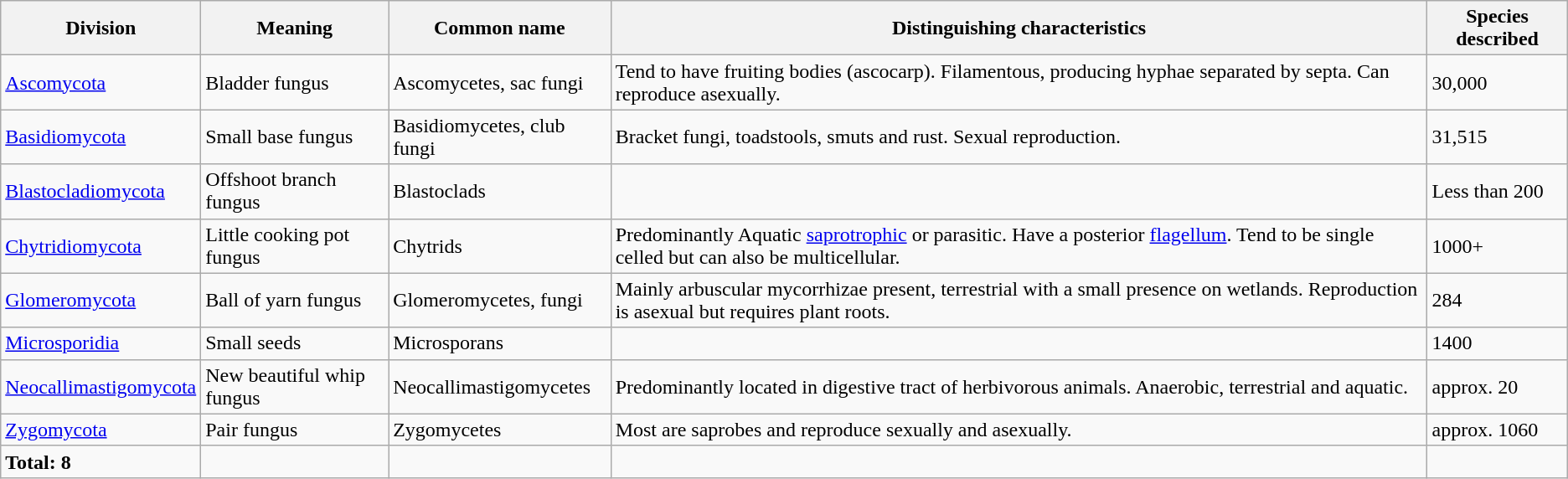<table class="wikitable sortable">
<tr>
<th>Division</th>
<th>Meaning</th>
<th>Common name</th>
<th>Distinguishing characteristics</th>
<th>Species described</th>
</tr>
<tr>
<td><a href='#'>Ascomycota</a></td>
<td>Bladder fungus</td>
<td>Ascomycetes, sac fungi</td>
<td>Tend to have fruiting bodies (ascocarp). Filamentous, producing hyphae separated by septa. Can reproduce asexually.</td>
<td>30,000</td>
</tr>
<tr>
<td><a href='#'>Basidiomycota</a></td>
<td>Small base fungus</td>
<td>Basidiomycetes, club fungi</td>
<td>Bracket fungi, toadstools, smuts and rust. Sexual reproduction.</td>
<td>31,515</td>
</tr>
<tr>
<td><a href='#'>Blastocladiomycota</a></td>
<td>Offshoot branch fungus</td>
<td>Blastoclads</td>
<td></td>
<td>Less than 200</td>
</tr>
<tr>
<td><a href='#'>Chytridiomycota</a></td>
<td>Little cooking pot fungus</td>
<td>Chytrids</td>
<td>Predominantly Aquatic <a href='#'>saprotrophic</a> or parasitic. Have a posterior <a href='#'>flagellum</a>. Tend to be single celled but can also be multicellular.</td>
<td>1000+</td>
</tr>
<tr>
<td><a href='#'>Glomeromycota</a></td>
<td>Ball of yarn fungus</td>
<td>Glomeromycetes,  fungi</td>
<td>Mainly arbuscular mycorrhizae present, terrestrial with a small presence on wetlands. Reproduction is asexual but requires plant roots.</td>
<td>284</td>
</tr>
<tr>
<td><a href='#'>Microsporidia</a></td>
<td>Small seeds</td>
<td>Microsporans</td>
<td></td>
<td>1400</td>
</tr>
<tr>
<td><a href='#'>Neocallimastigomycota</a></td>
<td>New beautiful whip fungus</td>
<td>Neocallimastigomycetes</td>
<td>Predominantly located in digestive tract of herbivorous animals. Anaerobic, terrestrial and aquatic.</td>
<td>approx. 20 </td>
</tr>
<tr>
<td><a href='#'>Zygomycota</a></td>
<td>Pair fungus</td>
<td>Zygomycetes</td>
<td>Most are saprobes and reproduce sexually and asexually.</td>
<td>approx. 1060</td>
</tr>
<tr class="sortbottom">
<td><strong>Total: 8</strong></td>
<td></td>
<td></td>
<td></td>
</tr>
</table>
